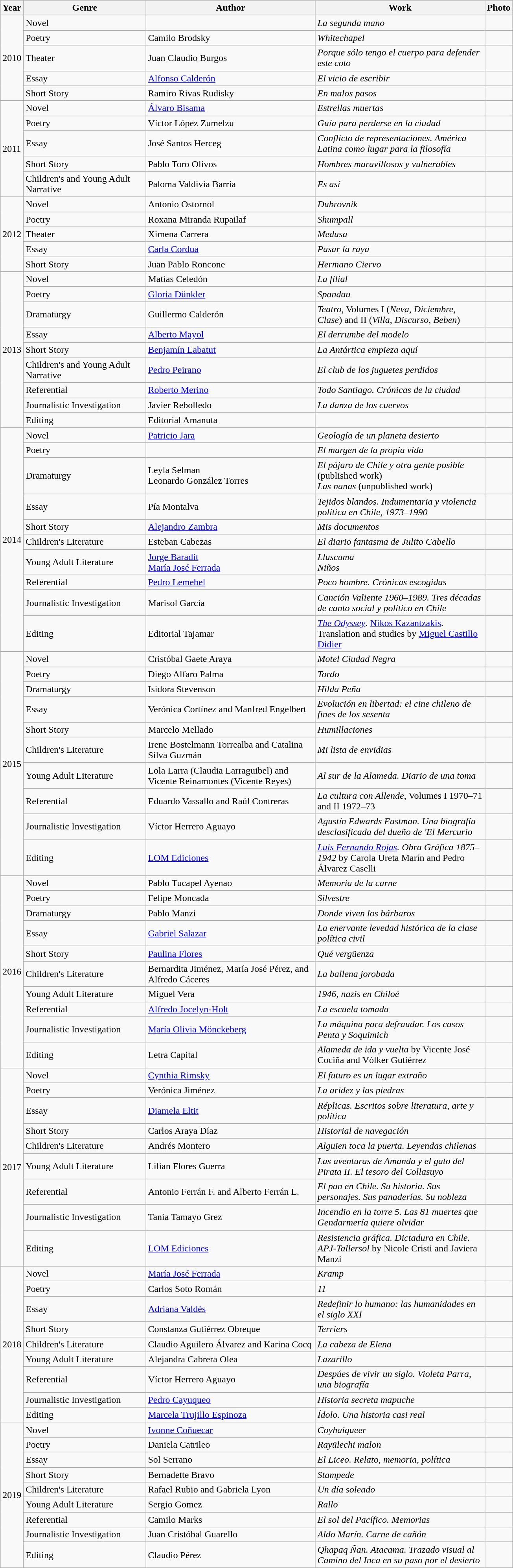<table class="wikitable">
<tr>
<th width=30>Year</th>
<th width=200>Genre</th>
<th width=280>Author</th>
<th width=280>Work</th>
<th>Photo</th>
</tr>
<tr>
<td rowspan=5>2010</td>
<td>Novel</td>
<td></td>
<td><em>La segunda mano</em></td>
<td></td>
</tr>
<tr>
<td>Poetry</td>
<td>Camilo Brodsky</td>
<td><em>Whitechapel</em></td>
<td></td>
</tr>
<tr>
<td>Theater</td>
<td>Juan Claudio Burgos</td>
<td><em>Porque sólo tengo el cuerpo para defender este coto</em></td>
<td></td>
</tr>
<tr>
<td>Essay</td>
<td><a href='#'>Alfonso Calderón</a></td>
<td><em>El vicio de escribir</em></td>
<td></td>
</tr>
<tr>
<td>Short Story</td>
<td>Ramiro Rivas Rudisky</td>
<td><em>En malos pasos</em></td>
<td></td>
</tr>
<tr>
<td rowspan=5>2011</td>
<td>Novel</td>
<td><a href='#'>Álvaro Bisama</a></td>
<td><em>Estrellas muertas</em></td>
<td></td>
</tr>
<tr>
<td>Poetry</td>
<td>Víctor López Zumelzu</td>
<td><em>Guía para perderse en la ciudad</em></td>
<td></td>
</tr>
<tr>
<td>Essay</td>
<td>José Santos Herceg</td>
<td><em>Conflicto de representaciones. América Latina como lugar para la filosofía</em></td>
<td></td>
</tr>
<tr>
<td>Short Story</td>
<td>Pablo Toro Olivos</td>
<td><em>Hombres maravillosos y vulnerables</em></td>
<td></td>
</tr>
<tr>
<td>Children's and Young Adult Narrative</td>
<td>Paloma Valdivia Barría</td>
<td><em>Es así</em></td>
<td></td>
</tr>
<tr>
<td rowspan=5>2012</td>
<td>Novel</td>
<td>Antonio Ostornol</td>
<td><em>Dubrovnik</em></td>
<td></td>
</tr>
<tr>
<td>Poetry</td>
<td>Roxana Miranda Rupailaf</td>
<td><em>Shumpall</em></td>
<td></td>
</tr>
<tr>
<td>Theater</td>
<td>Ximena Carrera</td>
<td><em>Medusa</em></td>
<td></td>
</tr>
<tr>
<td>Essay</td>
<td><a href='#'>Carla Cordua</a></td>
<td><em>Pasar la raya</em></td>
<td></td>
</tr>
<tr>
<td>Short Story</td>
<td>Juan Pablo Roncone</td>
<td><em>Hermano Ciervo</em></td>
<td></td>
</tr>
<tr>
<td rowspan=9>2013</td>
<td>Novel</td>
<td>Matías Celedón</td>
<td><em>La filial</em></td>
<td></td>
</tr>
<tr>
<td>Poetry</td>
<td><a href='#'>Gloria Dünkler</a></td>
<td><em>Spandau</em></td>
<td></td>
</tr>
<tr>
<td>Dramaturgy</td>
<td>Guillermo Calderón</td>
<td><em>Teatro</em>, Volumes I (<em>Neva</em>, <em>Diciembre</em>, <em>Clase</em>) and II (<em>Villa</em>, <em>Discurso</em>, <em>Beben</em>)</td>
<td></td>
</tr>
<tr>
<td>Essay</td>
<td><a href='#'>Alberto Mayol</a></td>
<td><em>El derrumbe del modelo</em></td>
<td></td>
</tr>
<tr>
<td>Short Story</td>
<td><a href='#'>Benjamín Labatut</a></td>
<td><em>La Antártica empieza aquí</em></td>
<td></td>
</tr>
<tr>
<td>Children's and Young Adult Narrative</td>
<td><a href='#'>Pedro Peirano</a></td>
<td><em>El club de los juguetes perdidos</em></td>
<td></td>
</tr>
<tr>
<td>Referential</td>
<td><a href='#'>Roberto Merino</a></td>
<td><em>Todo Santiago. Crónicas de la ciudad</em></td>
<td></td>
</tr>
<tr>
<td>Journalistic Investigation</td>
<td>Javier Rebolledo</td>
<td><em>La danza de los cuervos</em></td>
<td></td>
</tr>
<tr>
<td>Editing</td>
<td>Editorial Amanuta</td>
<td></td>
<td></td>
</tr>
<tr>
<td rowspan=10>2014</td>
<td>Novel</td>
<td><a href='#'>Patricio Jara</a></td>
<td><em>Geología de un planeta desierto</em></td>
<td></td>
</tr>
<tr>
<td>Poetry</td>
<td></td>
<td><em>El margen de la propia vida</em></td>
<td></td>
</tr>
<tr>
<td>Dramaturgy</td>
<td>Leyla Selman<br>Leonardo González Torres</td>
<td><em>El pájaro de Chile y otra gente posible</em> (published work) <br> <em>Las nanas</em> (unpublished work)</td>
<td></td>
</tr>
<tr>
<td>Essay</td>
<td>Pía Montalva</td>
<td><em>Tejidos blandos. Indumentaria y violencia política en Chile, 1973–1990</em></td>
<td></td>
</tr>
<tr>
<td>Short Story</td>
<td><a href='#'>Alejandro Zambra</a></td>
<td><em>Mis documentos</em></td>
<td></td>
</tr>
<tr>
<td>Children's Literature</td>
<td>Esteban Cabezas</td>
<td><em>El diario fantasma de Julito Cabello</em></td>
<td></td>
</tr>
<tr>
<td>Young Adult Literature</td>
<td><a href='#'>Jorge Baradit</a><br> <a href='#'>María José Ferrada</a></td>
<td><em>Lluscuma</em><br><em>Niños</em></td>
<td><br></td>
</tr>
<tr>
<td>Referential</td>
<td><a href='#'>Pedro Lemebel</a></td>
<td><em>Poco hombre. Crónicas escogidas</em></td>
<td></td>
</tr>
<tr>
<td>Journalistic Investigation</td>
<td>Marisol García</td>
<td><em>Canción Valiente 1960–1989. Tres décadas de canto social y político en Chile</em></td>
<td></td>
</tr>
<tr>
<td>Editing</td>
<td>Editorial Tajamar</td>
<td><em><a href='#'>The Odyssey</a></em>. <a href='#'>Nikos Kazantzakis</a>. Translation and studies by <a href='#'>Miguel Castillo Didier</a></td>
<td></td>
</tr>
<tr>
<td rowspan=10>2015</td>
<td>Novel</td>
<td>Cristóbal Gaete Araya</td>
<td><em>Motel Ciudad Negra</em></td>
<td></td>
</tr>
<tr>
<td>Poetry</td>
<td>Diego Alfaro Palma</td>
<td><em>Tordo</em></td>
<td></td>
</tr>
<tr>
<td>Dramaturgy</td>
<td>Isidora Stevenson</td>
<td><em>Hilda Peña</em></td>
<td></td>
</tr>
<tr>
<td>Essay</td>
<td>Verónica Cortínez and Manfred Engelbert</td>
<td><em>Evolución en libertad: el cine chileno de fines de los sesenta</em></td>
<td></td>
</tr>
<tr>
<td>Short Story</td>
<td>Marcelo Mellado</td>
<td><em>Humillaciones</em></td>
<td></td>
</tr>
<tr>
<td>Children's Literature</td>
<td>Irene Bostelmann Torrealba and Catalina Silva Guzmán</td>
<td><em>Mi lista de envidias</em></td>
<td></td>
</tr>
<tr>
<td>Young Adult Literature</td>
<td>Lola Larra (Claudia Larraguibel) and Vicente Reinamontes (Vicente Reyes)</td>
<td><em>Al sur de la Alameda. Diario de una toma</em></td>
<td></td>
</tr>
<tr>
<td>Referential</td>
<td>Eduardo Vassallo and Raúl Contreras</td>
<td><em>La cultura con Allende</em>, Volumes I 1970–71 and II 1972–73</td>
<td></td>
</tr>
<tr>
<td>Journalistic Investigation</td>
<td>Víctor Herrero Aguayo</td>
<td><em>Agustín Edwards Eastman. Una biografía desclasificada del dueño de 'El Mercurio</em></td>
<td></td>
</tr>
<tr>
<td>Editing</td>
<td><a href='#'>LOM Ediciones</a></td>
<td><em><a href='#'>Luis Fernando Rojas</a>. Obra Gráfica 1875–1942</em> by Carola Ureta Marín and Pedro Álvarez Caselli</td>
<td></td>
</tr>
<tr>
<td rowspan=10>2016</td>
<td>Novel</td>
<td>Pablo Tucapel Ayenao</td>
<td><em>Memoria de la carne</em></td>
<td></td>
</tr>
<tr>
<td>Poetry</td>
<td>Felipe Moncada</td>
<td><em>Silvestre</em></td>
<td></td>
</tr>
<tr>
<td>Dramaturgy</td>
<td>Pablo Manzi</td>
<td><em>Donde viven los bárbaros</em></td>
<td></td>
</tr>
<tr>
<td>Essay</td>
<td><a href='#'>Gabriel Salazar</a></td>
<td><em>La enervante levedad histórica de la clase política civil</em></td>
<td></td>
</tr>
<tr>
<td>Short Story</td>
<td><a href='#'>Paulina Flores</a></td>
<td><em>Qué vergüenza</em></td>
<td></td>
</tr>
<tr>
<td>Children's Literature</td>
<td>Bernardita Jiménez, María José Pérez, and Alfredo Cáceres</td>
<td><em>La ballena jorobada</em></td>
<td></td>
</tr>
<tr>
<td>Young Adult Literature</td>
<td>Miguel Vera</td>
<td><em>1946, nazis en Chiloé</em></td>
<td></td>
</tr>
<tr>
<td>Referential</td>
<td><a href='#'>Alfredo Jocelyn-Holt</a></td>
<td><em>La escuela tomada</em></td>
<td></td>
</tr>
<tr>
<td>Journalistic Investigation</td>
<td><a href='#'>María Olivia Mönckeberg</a></td>
<td><em>La máquina para defraudar. Los casos Penta y Soquimich</em></td>
<td></td>
</tr>
<tr>
<td>Editing</td>
<td>Letra Capital</td>
<td><em>Alameda de ida y vuelta</em> by Vicente José Cociña and Vólker Gutiérrez</td>
<td></td>
</tr>
<tr>
<td rowspan=9>2017</td>
<td>Novel</td>
<td><a href='#'>Cynthia Rimsky</a></td>
<td><em>El futuro es un lugar extraño</em></td>
<td></td>
</tr>
<tr>
<td>Poetry</td>
<td>Verónica Jiménez</td>
<td><em>La aridez y las piedras</em></td>
<td></td>
</tr>
<tr>
<td>Essay</td>
<td><a href='#'>Diamela Eltit</a></td>
<td><em>Réplicas. Escritos sobre literatura, arte y política</em></td>
<td></td>
</tr>
<tr>
<td>Short Story</td>
<td>Carlos Araya Díaz</td>
<td><em>Historial de navegación</em></td>
<td></td>
</tr>
<tr>
<td>Children's Literature</td>
<td>Andrés Montero</td>
<td><em>Alguien toca la puerta. Leyendas chilenas</em></td>
<td></td>
</tr>
<tr>
<td>Young Adult Literature</td>
<td>Lilian Flores Guerra</td>
<td><em>Las aventuras de Amanda y el gato del Pirata II. El tesoro del Collasuyo</em></td>
<td></td>
</tr>
<tr>
<td>Referential</td>
<td>Antonio Ferrán F. and Alberto Ferrán L.</td>
<td><em>El pan en Chile. Su historia. Sus personajes. Sus panaderías. Su nobleza</em></td>
<td></td>
</tr>
<tr>
<td>Journalistic Investigation</td>
<td>Tania Tamayo Grez</td>
<td><em>Incendio en la torre 5. Las 81 muertes que Gendarmería quiere olvidar</em></td>
<td></td>
</tr>
<tr>
<td>Editing</td>
<td><a href='#'>LOM Ediciones</a></td>
<td><em>Resistencia gráfica. Dictadura en Chile. APJ-Tallersol</em> by Nicole Cristi and Javiera Manzi</td>
<td></td>
</tr>
<tr>
<td rowspan=9>2018</td>
<td>Novel</td>
<td><a href='#'>María José Ferrada</a></td>
<td><em>Kramp</em></td>
<td></td>
</tr>
<tr>
<td>Poetry</td>
<td>Carlos Soto Román</td>
<td><em>11</em></td>
<td></td>
</tr>
<tr>
<td>Essay</td>
<td><a href='#'>Adriana Valdés</a></td>
<td><em>Redefinir lo humano: las humanidades en el siglo XXI</em></td>
<td></td>
</tr>
<tr>
<td>Short Story</td>
<td>Constanza Gutiérrez Obreque</td>
<td><em>Terriers</em></td>
<td></td>
</tr>
<tr>
<td>Children's Literature</td>
<td>Claudio Aguilero Álvarez and Karina Cocq</td>
<td><em>La cabeza de Elena</em></td>
<td></td>
</tr>
<tr>
<td>Young Adult Literature</td>
<td>Alejandra Cabrera Olea</td>
<td><em>Lazarillo</em></td>
<td></td>
</tr>
<tr>
<td>Referential</td>
<td>Víctor Herrero Aguayo</td>
<td><em>Despúes de vivir un siglo. Violeta Parra, una biografía</em></td>
<td></td>
</tr>
<tr>
<td>Journalistic Investigation</td>
<td><a href='#'>Pedro Cayuqueo</a></td>
<td><em>Historia secreta mapuche</em></td>
<td></td>
</tr>
<tr>
<td>Editing</td>
<td><a href='#'>Marcela Trujillo Espinoza</a></td>
<td><em>Ídolo. Una historia casi real</em></td>
<td></td>
</tr>
<tr>
<td rowspan="9">2019</td>
<td>Novel</td>
<td><a href='#'>Ivonne Coñuecar</a></td>
<td><em>Coyhaiqueer</em></td>
<td></td>
</tr>
<tr>
<td>Poetry</td>
<td>Daniela Catrileo</td>
<td><em>Rayülechi malon</em></td>
<td></td>
</tr>
<tr>
<td>Essay</td>
<td>Sol Serrano</td>
<td><em>El Liceo. Relato, memoria, política</em></td>
<td></td>
</tr>
<tr>
<td>Short Story</td>
<td>Bernadette Bravo</td>
<td><em>Stampede</em></td>
<td></td>
</tr>
<tr>
<td>Children's Literature</td>
<td>Rafael Rubio and Gabriela Lyon</td>
<td><em>Un día soleado</em></td>
<td></td>
</tr>
<tr>
<td>Young Adult Literature</td>
<td>Sergio Gomez</td>
<td><em>Rallo</em></td>
<td></td>
</tr>
<tr>
<td>Referential</td>
<td>Camilo Marks</td>
<td><em>El sol del Pacífico. Memorias</em></td>
<td></td>
</tr>
<tr>
<td>Journalistic Investigation</td>
<td>Juan Cristóbal Guarello</td>
<td><em>Aldo Marín. Carne de cañón</em></td>
<td></td>
</tr>
<tr>
<td>Editing</td>
<td>Claudio Pérez</td>
<td><em>Qhapaq Ñan. Atacama. Trazado visual al Camino del Inca en su paso por el desierto</em></td>
<td></td>
</tr>
</table>
